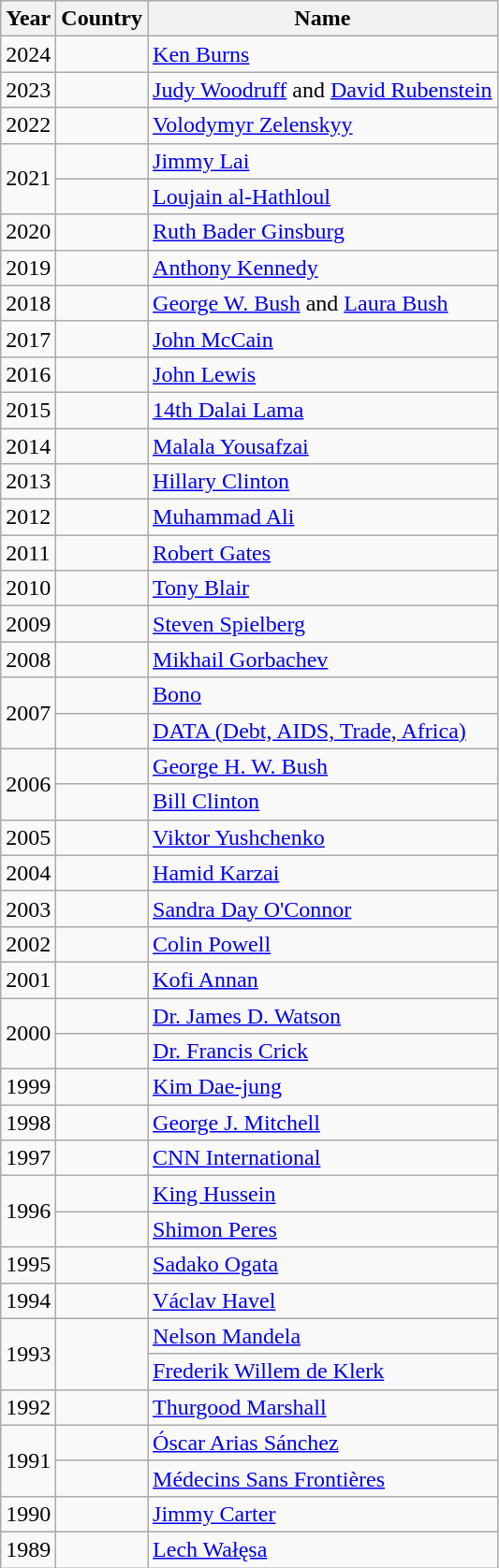<table class="wikitable">
<tr>
<th>Year</th>
<th>Country</th>
<th>Name</th>
</tr>
<tr>
<td>2024</td>
<td></td>
<td><a href='#'>Ken Burns</a></td>
</tr>
<tr>
<td>2023</td>
<td></td>
<td><a href='#'>Judy Woodruff</a> and <a href='#'>David Rubenstein</a></td>
</tr>
<tr>
<td>2022</td>
<td></td>
<td><a href='#'>Volodymyr Zelenskyy</a></td>
</tr>
<tr>
<td rowspan=2>2021</td>
<td></td>
<td><a href='#'>Jimmy Lai</a></td>
</tr>
<tr>
<td></td>
<td><a href='#'>Loujain al-Hathloul</a></td>
</tr>
<tr>
<td>2020</td>
<td></td>
<td><a href='#'>Ruth Bader Ginsburg</a></td>
</tr>
<tr>
<td>2019</td>
<td></td>
<td><a href='#'>Anthony Kennedy</a></td>
</tr>
<tr>
<td>2018</td>
<td></td>
<td><a href='#'>George W. Bush</a> and <a href='#'>Laura Bush</a></td>
</tr>
<tr>
<td>2017</td>
<td></td>
<td><a href='#'>John McCain</a></td>
</tr>
<tr>
<td>2016</td>
<td></td>
<td><a href='#'>John Lewis</a></td>
</tr>
<tr>
<td>2015</td>
<td></td>
<td><a href='#'>14th Dalai Lama</a></td>
</tr>
<tr>
<td>2014</td>
<td></td>
<td><a href='#'>Malala Yousafzai</a></td>
</tr>
<tr>
<td>2013</td>
<td></td>
<td><a href='#'>Hillary Clinton</a></td>
</tr>
<tr>
<td>2012</td>
<td></td>
<td><a href='#'>Muhammad Ali</a></td>
</tr>
<tr>
<td>2011</td>
<td></td>
<td><a href='#'>Robert Gates</a></td>
</tr>
<tr>
<td>2010</td>
<td></td>
<td><a href='#'>Tony Blair</a></td>
</tr>
<tr>
<td>2009</td>
<td></td>
<td><a href='#'>Steven Spielberg</a></td>
</tr>
<tr>
<td>2008</td>
<td></td>
<td><a href='#'>Mikhail Gorbachev</a></td>
</tr>
<tr>
<td rowspan=2>2007</td>
<td></td>
<td><a href='#'>Bono</a></td>
</tr>
<tr>
<td></td>
<td><a href='#'>DATA (Debt, AIDS, Trade, Africa)</a></td>
</tr>
<tr>
<td rowspan=2>2006</td>
<td></td>
<td><a href='#'>George H. W. Bush</a></td>
</tr>
<tr>
<td></td>
<td><a href='#'>Bill Clinton</a></td>
</tr>
<tr>
<td>2005</td>
<td></td>
<td><a href='#'>Viktor Yushchenko</a></td>
</tr>
<tr>
<td>2004</td>
<td></td>
<td><a href='#'>Hamid Karzai</a></td>
</tr>
<tr>
<td>2003</td>
<td></td>
<td><a href='#'>Sandra Day O'Connor</a></td>
</tr>
<tr>
<td>2002</td>
<td></td>
<td><a href='#'>Colin Powell</a></td>
</tr>
<tr>
<td>2001</td>
<td></td>
<td><a href='#'>Kofi Annan</a></td>
</tr>
<tr>
<td rowspan=2>2000</td>
<td></td>
<td><a href='#'>Dr. James D. Watson</a></td>
</tr>
<tr>
<td></td>
<td><a href='#'>Dr. Francis Crick</a></td>
</tr>
<tr>
<td>1999</td>
<td></td>
<td><a href='#'>Kim Dae-jung</a></td>
</tr>
<tr>
<td>1998</td>
<td></td>
<td><a href='#'>George J. Mitchell</a></td>
</tr>
<tr>
<td>1997</td>
<td></td>
<td><a href='#'>CNN International</a></td>
</tr>
<tr>
<td rowspan=2>1996</td>
<td></td>
<td><a href='#'>King Hussein</a></td>
</tr>
<tr>
<td></td>
<td><a href='#'>Shimon Peres</a></td>
</tr>
<tr>
<td>1995</td>
<td></td>
<td><a href='#'>Sadako Ogata</a></td>
</tr>
<tr>
<td>1994</td>
<td></td>
<td><a href='#'>Václav Havel</a></td>
</tr>
<tr>
<td rowspan=2>1993</td>
<td rowspan=2></td>
<td><a href='#'>Nelson Mandela</a></td>
</tr>
<tr>
<td><a href='#'>Frederik Willem de Klerk</a></td>
</tr>
<tr>
<td>1992</td>
<td></td>
<td><a href='#'>Thurgood Marshall</a></td>
</tr>
<tr>
<td rowspan=2>1991</td>
<td></td>
<td><a href='#'>Óscar Arias Sánchez</a></td>
</tr>
<tr>
<td></td>
<td><a href='#'>Médecins Sans Frontières</a></td>
</tr>
<tr>
<td>1990</td>
<td></td>
<td><a href='#'>Jimmy Carter</a></td>
</tr>
<tr>
<td>1989</td>
<td></td>
<td><a href='#'>Lech Wałęsa</a></td>
</tr>
</table>
